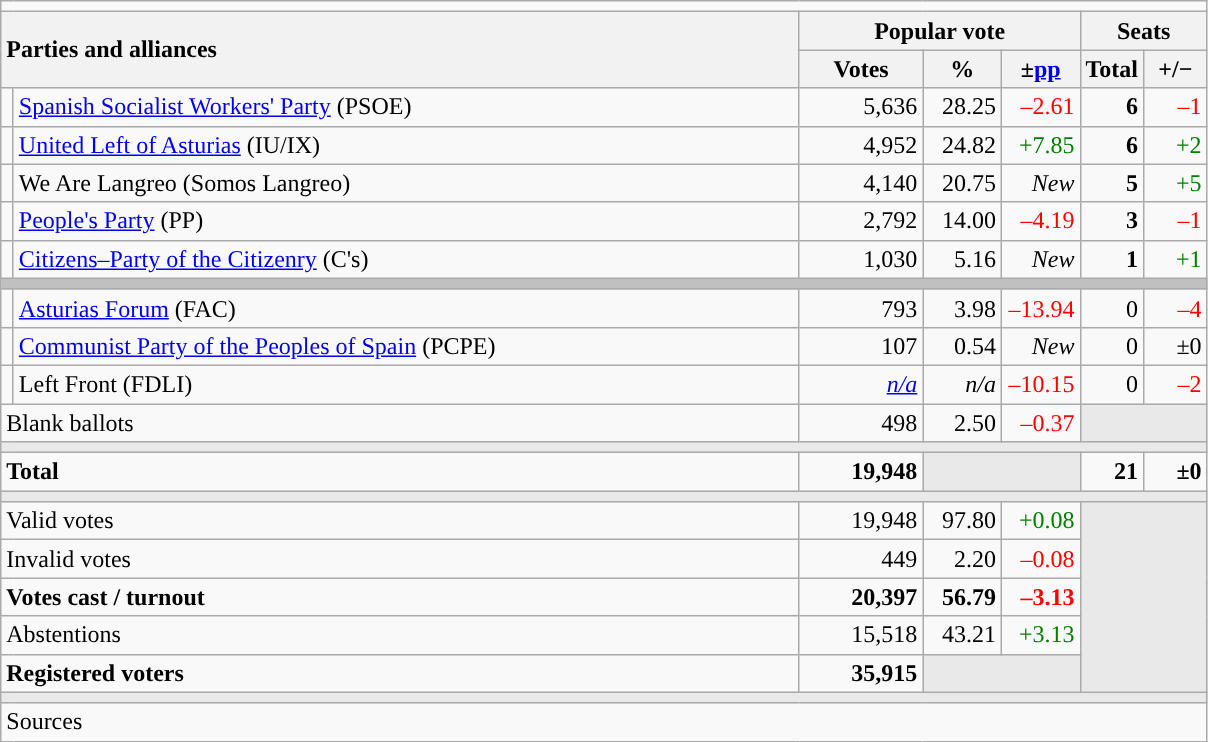<table class="wikitable" style="text-align:right;">
<tr>
<td colspan="7"></td>
</tr>
<tr>
<th style="text-align:left;" rowspan="2" colspan="2" width="525">Parties and alliances</th>
<th colspan="3">Popular vote</th>
<th colspan="2">Seats</th>
</tr>
<tr>
<th width="75">Votes</th>
<th width="45">%</th>
<th width="45">±<a href='#'>pp</a></th>
<th width="35">Total</th>
<th width="35">+/−</th>
</tr>
<tr>
<td width="1" style="color:inherit;background:"></td>
<td align="left"><a href='#'>Spanish Socialist Workers' Party</a> (PSOE)</td>
<td>5,636</td>
<td>28.25</td>
<td style="color:red;">–2.61</td>
<td><strong>6</strong></td>
<td style="color:red;">–1</td>
</tr>
<tr>
<td style="color:inherit;background:"></td>
<td align="left"><a href='#'>United Left of Asturias</a> (IU/IX)</td>
<td>4,952</td>
<td>24.82</td>
<td style="color:green;">+7.85</td>
<td><strong>6</strong></td>
<td style="color:green;">+2</td>
</tr>
<tr>
<td style="color:inherit;background:"></td>
<td align="left">We Are Langreo (Somos Langreo)</td>
<td>4,140</td>
<td>20.75</td>
<td><em>New</em></td>
<td><strong>5</strong></td>
<td style="color:green;">+5</td>
</tr>
<tr>
<td style="color:inherit;background:"></td>
<td align="left"><a href='#'>People's Party</a> (PP)</td>
<td>2,792</td>
<td>14.00</td>
<td style="color:red;">–4.19</td>
<td><strong>3</strong></td>
<td style="color:red;">–1</td>
</tr>
<tr>
<td style="color:inherit;background:"></td>
<td align="left"><a href='#'>Citizens–Party of the Citizenry</a> (C's)</td>
<td>1,030</td>
<td>5.16</td>
<td><em>New</em></td>
<td><strong>1</strong></td>
<td style="color:green;">+1</td>
</tr>
<tr>
<td colspan="7" bgcolor="#C0C0C0"></td>
</tr>
<tr>
<td style="color:inherit;background:"></td>
<td align="left"><a href='#'>Asturias Forum</a> (FAC)</td>
<td>793</td>
<td>3.98</td>
<td style="color:red;">–13.94</td>
<td>0</td>
<td style="color:red;">–4</td>
</tr>
<tr>
<td style="color:inherit;background:"></td>
<td align="left"><a href='#'>Communist Party of the Peoples of Spain</a> (PCPE)</td>
<td>107</td>
<td>0.54</td>
<td><em>New</em></td>
<td>0</td>
<td>±0</td>
</tr>
<tr>
<td style="color:inherit;background:"></td>
<td align="left">Left Front (FDLI)</td>
<td><em><a href='#'>n/a</a></em></td>
<td><em>n/a</em></td>
<td style="color:red;">–10.15</td>
<td>0</td>
<td style="color:red;">–2</td>
</tr>
<tr>
<td align="left" colspan="2">Blank ballots</td>
<td>498</td>
<td>2.50</td>
<td style="color:red;">–0.37</td>
<td bgcolor="#E9E9E9" colspan="2"></td>
</tr>
<tr>
<td colspan="7" bgcolor="#E9E9E9"></td>
</tr>
<tr style="font-weight:bold;">
<td align="left" colspan="2">Total</td>
<td>19,948</td>
<td bgcolor="#E9E9E9" colspan="2"></td>
<td>21</td>
<td>±0</td>
</tr>
<tr>
<td colspan="7" bgcolor="#E9E9E9"></td>
</tr>
<tr>
<td align="left" colspan="2">Valid votes</td>
<td>19,948</td>
<td>97.80</td>
<td style="color:green;">+0.08</td>
<td bgcolor="#E9E9E9" colspan="2" rowspan="5"></td>
</tr>
<tr>
<td align="left" colspan="2">Invalid votes</td>
<td>449</td>
<td>2.20</td>
<td style="color:red;">–0.08</td>
</tr>
<tr style="font-weight:bold;">
<td align="left" colspan="2">Votes cast / turnout</td>
<td>20,397</td>
<td>56.79</td>
<td style="color:red;">–3.13</td>
</tr>
<tr>
<td align="left" colspan="2">Abstentions</td>
<td>15,518</td>
<td>43.21</td>
<td style="color:green;">+3.13</td>
</tr>
<tr style="font-weight:bold;">
<td align="left" colspan="2">Registered voters</td>
<td>35,915</td>
<td bgcolor="#E9E9E9" colspan="2"></td>
</tr>
<tr>
<td colspan="7" bgcolor="#E9E9E9"></td>
</tr>
<tr>
<td align="left" colspan="7">Sources</td>
</tr>
</table>
